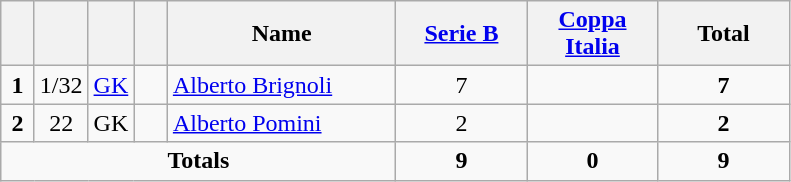<table class="wikitable" style="text-align:center">
<tr>
<th width=15></th>
<th width=15></th>
<th width=15></th>
<th width=15></th>
<th width=145>Name</th>
<th width=80><strong><a href='#'>Serie B</a></strong></th>
<th width=80><strong><a href='#'>Coppa Italia</a></strong></th>
<th width=80>Total</th>
</tr>
<tr>
<td><strong>1</strong></td>
<td>1/32</td>
<td><a href='#'>GK</a></td>
<td></td>
<td align=left><a href='#'>Alberto Brignoli</a></td>
<td>7</td>
<td></td>
<td><strong>7</strong></td>
</tr>
<tr>
<td><strong>2</strong></td>
<td>22</td>
<td>GK</td>
<td></td>
<td align=left><a href='#'>Alberto Pomini</a></td>
<td>2</td>
<td></td>
<td><strong>2</strong></td>
</tr>
<tr>
<td colspan=5><strong>Totals</strong></td>
<td><strong>9</strong></td>
<td><strong>0</strong></td>
<td><strong>9</strong></td>
</tr>
</table>
